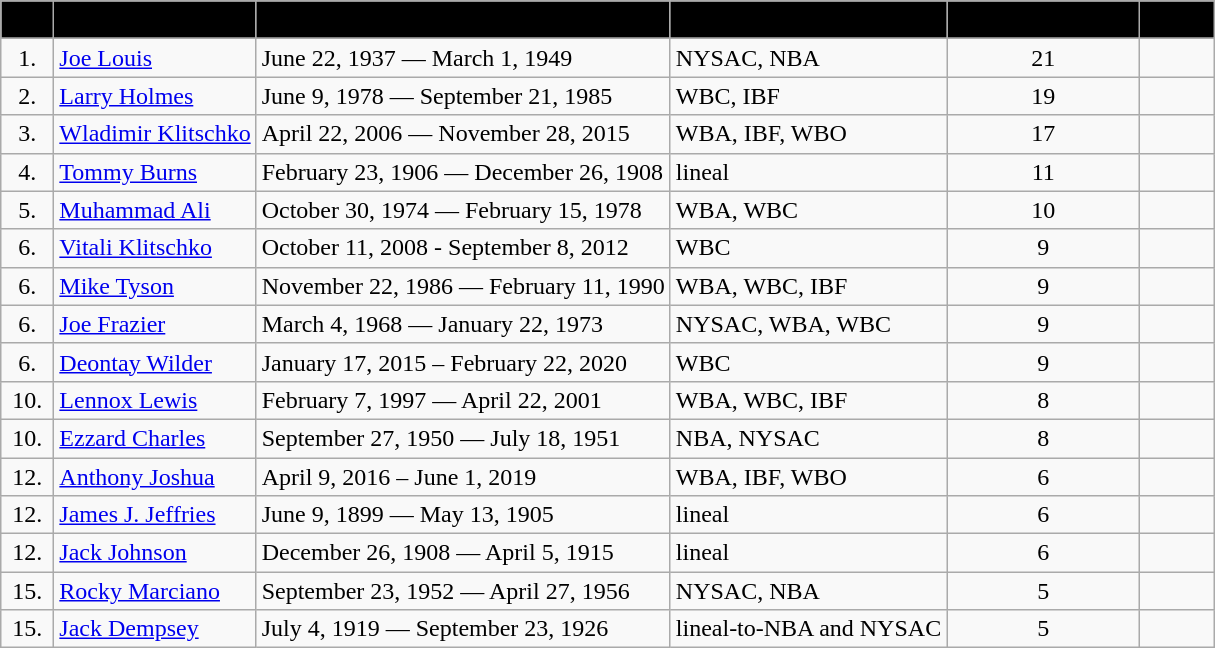<table class="wikitable sortable">
<tr>
<th style="background: #D1EEEE; background: black;« width=»10%"><span>Pos.</span></th>
<th style="background: #D1EEEE; background: black;« width=»10%"><span>Name</span></th>
<th style="background: #D1EEEE; background: black;« width=»10%"><span>Reign began-ended</span></th>
<th style="background: #D1EEEE; background: black;« width=»10%"><span>Recognition</span></th>
<th style="background: #D1EEEE; background: black;« width=»10%"><span>Beaten opponents</span></th>
<th style="background: #D1EEEE; background: black;« width=»10%"><span>Fights</span></th>
</tr>
<tr>
</tr>
<tr bgcolor=>
<td align="center">1.</td>
<td><a href='#'>Joe Louis</a></td>
<td>June 22, 1937 — March 1, 1949</td>
<td>NYSAC, NBA</td>
<td align="center">21</td>
<td></td>
</tr>
<tr>
<td align="center">2.</td>
<td><a href='#'>Larry Holmes</a></td>
<td>June 9, 1978 — September 21, 1985</td>
<td>WBC, IBF</td>
<td align="center">19</td>
<td></td>
</tr>
<tr>
<td align="center">3.</td>
<td><a href='#'>Wladimir Klitschko</a></td>
<td>April 22, 2006 — November 28, 2015</td>
<td>WBA, IBF, WBO</td>
<td align="center">17</td>
<td></td>
</tr>
<tr>
<td align="center">4.</td>
<td><a href='#'>Tommy Burns</a></td>
<td>February 23, 1906 — December 26, 1908</td>
<td>lineal</td>
<td align="center">11</td>
<td></td>
</tr>
<tr>
<td align="center">5.</td>
<td><a href='#'>Muhammad Ali</a></td>
<td>October 30, 1974 — February 15, 1978</td>
<td>WBA, WBC</td>
<td align="center">10</td>
<td></td>
</tr>
<tr>
<td align="center">6.</td>
<td><a href='#'>Vitali Klitschko</a></td>
<td>October 11, 2008 - September 8, 2012</td>
<td>WBC</td>
<td align="center">9</td>
<td></td>
</tr>
<tr>
<td align="center">6.</td>
<td><a href='#'>Mike Tyson</a></td>
<td>November 22, 1986 — February 11, 1990</td>
<td>WBA, WBC, IBF</td>
<td align="center">9</td>
<td></td>
</tr>
<tr>
<td align="center">6.</td>
<td><a href='#'>Joe Frazier</a></td>
<td>March 4, 1968 — January 22, 1973</td>
<td>NYSAC, WBA, WBC</td>
<td align="center">9</td>
<td></td>
</tr>
<tr>
<td align="center">6.</td>
<td><a href='#'>Deontay Wilder</a></td>
<td>January 17, 2015 – February 22, 2020</td>
<td>WBC</td>
<td align="center">9</td>
<td></td>
</tr>
<tr>
<td align="center">10.</td>
<td><a href='#'>Lennox Lewis</a></td>
<td>February 7, 1997 — April 22, 2001</td>
<td>WBA, WBC, IBF</td>
<td align="center">8</td>
<td></td>
</tr>
<tr>
<td align="center">10.</td>
<td><a href='#'>Ezzard Charles</a></td>
<td>September 27, 1950 — July 18, 1951</td>
<td>NBA, NYSAC</td>
<td align="center">8</td>
<td></td>
</tr>
<tr>
<td align="center">12.</td>
<td><a href='#'>Anthony Joshua</a></td>
<td>April 9, 2016 – June 1, 2019</td>
<td>WBA, IBF, WBO</td>
<td align="center">6</td>
<td></td>
</tr>
<tr>
<td align="center">12.</td>
<td><a href='#'>James J. Jeffries</a></td>
<td>June 9, 1899 — May 13, 1905</td>
<td>lineal</td>
<td align="center">6</td>
<td></td>
</tr>
<tr>
<td align="center">12.</td>
<td><a href='#'>Jack Johnson</a></td>
<td>December 26, 1908 — April 5, 1915</td>
<td>lineal</td>
<td align="center">6</td>
<td></td>
</tr>
<tr>
<td align="center">15.</td>
<td><a href='#'>Rocky Marciano</a></td>
<td>September 23, 1952 — April 27, 1956</td>
<td>NYSAC, NBA</td>
<td align="center">5</td>
<td></td>
</tr>
<tr>
<td align="center">15.</td>
<td><a href='#'>Jack Dempsey</a></td>
<td>July 4, 1919 — September 23, 1926</td>
<td>lineal-to-NBA and NYSAC</td>
<td align="center">5</td>
<td></td>
</tr>
</table>
